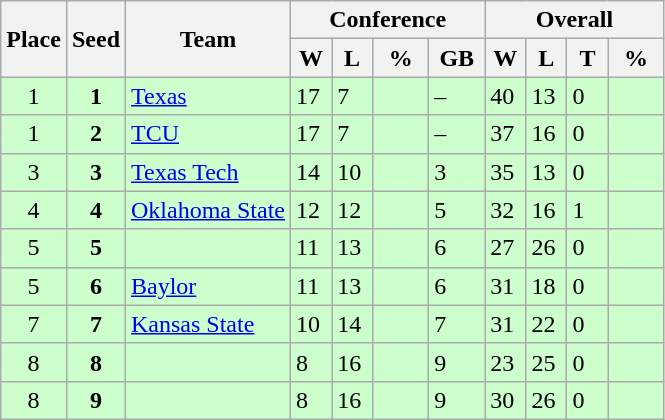<table class="wikitable">
<tr>
<th rowspan ="2">Place</th>
<th rowspan ="2">Seed</th>
<th rowspan ="2">Team</th>
<th colspan = "4">Conference</th>
<th colspan = "4">Overall</th>
</tr>
<tr>
<th scope="col" style="width: 20px;">W</th>
<th scope="col" style="width: 20px;">L</th>
<th scope="col" style="width: 30px;">%</th>
<th scope="col" style="width: 30px;">GB</th>
<th scope="col" style="width: 20px;">W</th>
<th scope="col" style="width: 20px;">L</th>
<th scope="col" style="width: 20px;">T</th>
<th scope="col" style="width: 30px;">%</th>
</tr>
<tr bgcolor=#ccffcc>
<td style="text-align:center;">1</td>
<td style="text-align:center;"><strong>1</strong></td>
<td><a href='#'>Texas</a></td>
<td>17</td>
<td>7</td>
<td></td>
<td>–</td>
<td>40</td>
<td>13</td>
<td>0</td>
<td></td>
</tr>
<tr bgcolor=#ccffcc>
<td style="text-align:center;">1</td>
<td style="text-align:center;"><strong>2</strong></td>
<td><a href='#'>TCU</a></td>
<td>17</td>
<td>7</td>
<td></td>
<td>–</td>
<td>37</td>
<td>16</td>
<td>0</td>
<td></td>
</tr>
<tr bgcolor=#ccffcc>
<td style="text-align:center;">3</td>
<td style="text-align:center;"><strong>3</strong></td>
<td><a href='#'>Texas Tech</a></td>
<td>14</td>
<td>10</td>
<td></td>
<td>3</td>
<td>35</td>
<td>13</td>
<td>0</td>
<td></td>
</tr>
<tr bgcolor=#ccffcc>
<td style="text-align:center;">4</td>
<td style="text-align:center;"><strong>4</strong></td>
<td><a href='#'>Oklahoma State</a></td>
<td>12</td>
<td>12</td>
<td></td>
<td>5</td>
<td>32</td>
<td>16</td>
<td>1</td>
<td></td>
</tr>
<tr bgcolor=#ccffcc>
<td style="text-align:center;">5</td>
<td style="text-align:center;"><strong>5</strong></td>
<td></td>
<td>11</td>
<td>13</td>
<td></td>
<td>6</td>
<td>27</td>
<td>26</td>
<td>0</td>
<td></td>
</tr>
<tr bgcolor=#ccffcc>
<td style="text-align:center;">5</td>
<td style="text-align:center;"><strong>6</strong></td>
<td><a href='#'>Baylor</a></td>
<td>11</td>
<td>13</td>
<td></td>
<td>6</td>
<td>31</td>
<td>18</td>
<td>0</td>
<td></td>
</tr>
<tr bgcolor=#ccffcc>
<td style="text-align:center;">7</td>
<td style="text-align:center;"><strong>7</strong></td>
<td><a href='#'>Kansas State</a></td>
<td>10</td>
<td>14</td>
<td></td>
<td>7</td>
<td>31</td>
<td>22</td>
<td>0</td>
<td></td>
</tr>
<tr bgcolor=#ccffcc>
<td style="text-align:center;">8</td>
<td style="text-align:center;"><strong>8</strong></td>
<td></td>
<td>8</td>
<td>16</td>
<td></td>
<td>9</td>
<td>23</td>
<td>25</td>
<td>0</td>
<td></td>
</tr>
<tr bgcolor=#ccffcc>
<td style="text-align:center;">8</td>
<td style="text-align:center;"><strong>9</strong></td>
<td></td>
<td>8</td>
<td>16</td>
<td></td>
<td>9</td>
<td>30</td>
<td>26</td>
<td>0</td>
<td></td>
</tr>
</table>
